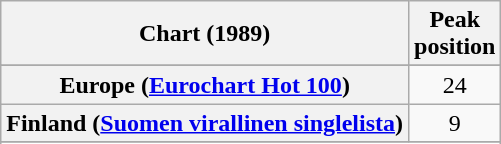<table class="wikitable sortable plainrowheaders" style="text-align:center">
<tr>
<th scope="col">Chart (1989)</th>
<th scope="col">Peak<br>position</th>
</tr>
<tr>
</tr>
<tr>
</tr>
<tr>
<th scope="row">Europe (<a href='#'>Eurochart Hot 100</a>)</th>
<td>24</td>
</tr>
<tr>
<th scope="row">Finland (<a href='#'>Suomen virallinen singlelista</a>)</th>
<td>9</td>
</tr>
<tr>
</tr>
<tr>
</tr>
<tr>
</tr>
<tr>
</tr>
<tr>
</tr>
<tr>
</tr>
<tr>
</tr>
<tr>
</tr>
</table>
